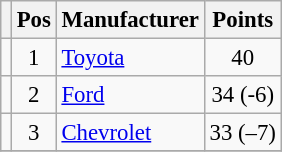<table class="wikitable" style="font-size: 95%;">
<tr>
<th></th>
<th>Pos</th>
<th>Manufacturer</th>
<th>Points</th>
</tr>
<tr>
<td align="left"></td>
<td style="text-align:center;">1</td>
<td><a href='#'>Toyota</a></td>
<td style="text-align:center;">40</td>
</tr>
<tr>
<td align="left"></td>
<td style="text-align:center;">2</td>
<td><a href='#'>Ford</a></td>
<td style="text-align:center;">34 (-6)</td>
</tr>
<tr>
<td align="left"></td>
<td style="text-align:center;">3</td>
<td><a href='#'>Chevrolet</a></td>
<td style="text-align:center;">33 (–7)</td>
</tr>
<tr class="sortbottom">
</tr>
</table>
